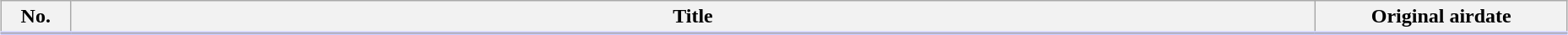<table class="wikitable" style="width:98%; margin:auto; background:#FFF;">
<tr style="border-bottom: 3px solid #CCF;">
<th style="width:3em;">No.</th>
<th>Title</th>
<th style="width:12em;">Original airdate</th>
</tr>
<tr>
</tr>
</table>
